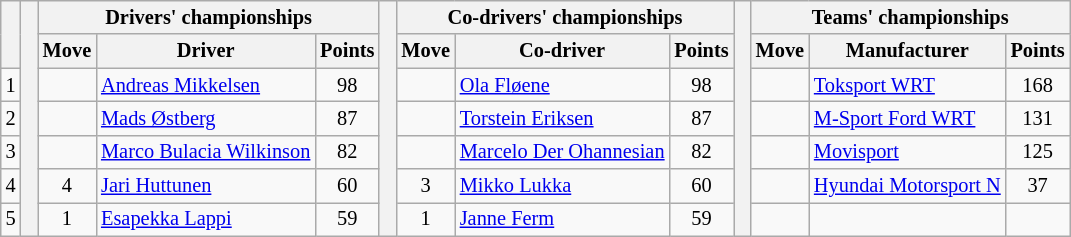<table class="wikitable" style="font-size:85%;">
<tr>
<th rowspan="2"></th>
<th rowspan="7" style="width:5px;"></th>
<th colspan="3">Drivers' championships</th>
<th rowspan="7" style="width:5px;"></th>
<th colspan="3" nowrap>Co-drivers' championships</th>
<th rowspan="7" style="width:5px;"></th>
<th colspan="3" nowrap>Teams' championships</th>
</tr>
<tr>
<th>Move</th>
<th>Driver</th>
<th>Points</th>
<th>Move</th>
<th>Co-driver</th>
<th>Points</th>
<th>Move</th>
<th>Manufacturer</th>
<th>Points</th>
</tr>
<tr>
<td align="center">1</td>
<td align="center"></td>
<td><a href='#'>Andreas Mikkelsen</a></td>
<td align="center">98</td>
<td align="center"></td>
<td><a href='#'>Ola Fløene</a></td>
<td align="center">98</td>
<td align="center"></td>
<td><a href='#'>Toksport WRT</a></td>
<td align="center">168</td>
</tr>
<tr>
<td align="center">2</td>
<td align="center"></td>
<td><a href='#'>Mads Østberg</a></td>
<td align="center">87</td>
<td align="center"></td>
<td><a href='#'>Torstein Eriksen</a></td>
<td align="center">87</td>
<td align="center"></td>
<td><a href='#'>M-Sport Ford WRT</a></td>
<td align="center">131</td>
</tr>
<tr>
<td align="center">3</td>
<td align="center"></td>
<td><a href='#'>Marco Bulacia Wilkinson</a></td>
<td align="center">82</td>
<td align="center"></td>
<td><a href='#'>Marcelo Der Ohannesian</a></td>
<td align="center">82</td>
<td align="center"></td>
<td><a href='#'>Movisport</a></td>
<td align="center">125</td>
</tr>
<tr>
<td align="center">4</td>
<td align="center"> 4</td>
<td><a href='#'>Jari Huttunen</a></td>
<td align="center">60</td>
<td align="center"> 3</td>
<td><a href='#'>Mikko Lukka</a></td>
<td align="center">60</td>
<td align="center"></td>
<td><a href='#'>Hyundai Motorsport N</a></td>
<td align="center">37</td>
</tr>
<tr>
<td align="center">5</td>
<td align="center"> 1</td>
<td><a href='#'>Esapekka Lappi</a></td>
<td align="center">59</td>
<td align="center"> 1</td>
<td><a href='#'>Janne Ferm</a></td>
<td align="center">59</td>
<td></td>
<td></td>
<td></td>
</tr>
</table>
